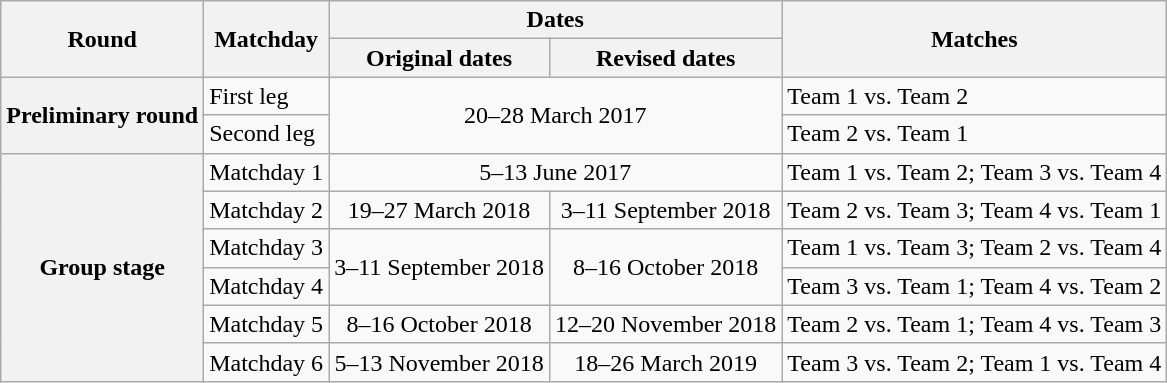<table class="wikitable">
<tr>
<th rowspan=2>Round</th>
<th rowspan=2>Matchday</th>
<th colspan=2>Dates</th>
<th rowspan=2>Matches</th>
</tr>
<tr>
<th>Original dates</th>
<th>Revised dates</th>
</tr>
<tr>
<th rowspan=2>Preliminary round</th>
<td>First leg</td>
<td align=center colspan=2 rowspan=2>20–28 March 2017</td>
<td>Team 1 vs. Team 2</td>
</tr>
<tr>
<td>Second leg</td>
<td>Team 2 vs. Team 1</td>
</tr>
<tr>
<th rowspan=6>Group stage</th>
<td>Matchday 1</td>
<td align=center colspan=2>5–13 June 2017</td>
<td>Team 1 vs. Team 2; Team 3 vs. Team 4</td>
</tr>
<tr>
<td>Matchday 2</td>
<td align=center>19–27 March 2018</td>
<td align=center>3–11 September 2018</td>
<td>Team 2 vs. Team 3; Team 4 vs. Team 1</td>
</tr>
<tr>
<td>Matchday 3</td>
<td align=center rowspan=2>3–11 September 2018</td>
<td align=center rowspan=2>8–16 October 2018</td>
<td>Team 1 vs. Team 3; Team 2 vs. Team 4</td>
</tr>
<tr>
<td>Matchday 4</td>
<td>Team 3 vs. Team 1; Team 4 vs. Team 2</td>
</tr>
<tr>
<td>Matchday 5</td>
<td align=center>8–16 October 2018</td>
<td align=center>12–20 November 2018</td>
<td>Team 2 vs. Team 1; Team 4 vs. Team 3</td>
</tr>
<tr>
<td>Matchday 6</td>
<td align=center>5–13 November 2018</td>
<td align=center>18–26 March 2019</td>
<td>Team 3 vs. Team 2; Team 1 vs. Team 4</td>
</tr>
</table>
